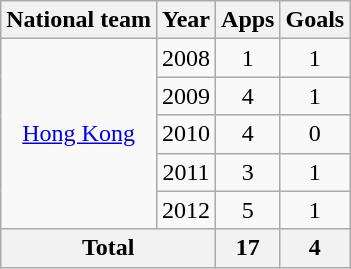<table class="wikitable" style="text-align:center">
<tr>
<th>National team</th>
<th>Year</th>
<th>Apps</th>
<th>Goals</th>
</tr>
<tr>
<td rowspan="5"><a href='#'>Hong Kong</a></td>
<td>2008</td>
<td>1</td>
<td>1</td>
</tr>
<tr>
<td>2009</td>
<td>4</td>
<td>1</td>
</tr>
<tr>
<td>2010</td>
<td>4</td>
<td>0</td>
</tr>
<tr>
<td>2011</td>
<td>3</td>
<td>1</td>
</tr>
<tr>
<td>2012</td>
<td>5</td>
<td>1</td>
</tr>
<tr>
<th colspan=2>Total</th>
<th>17</th>
<th>4</th>
</tr>
</table>
